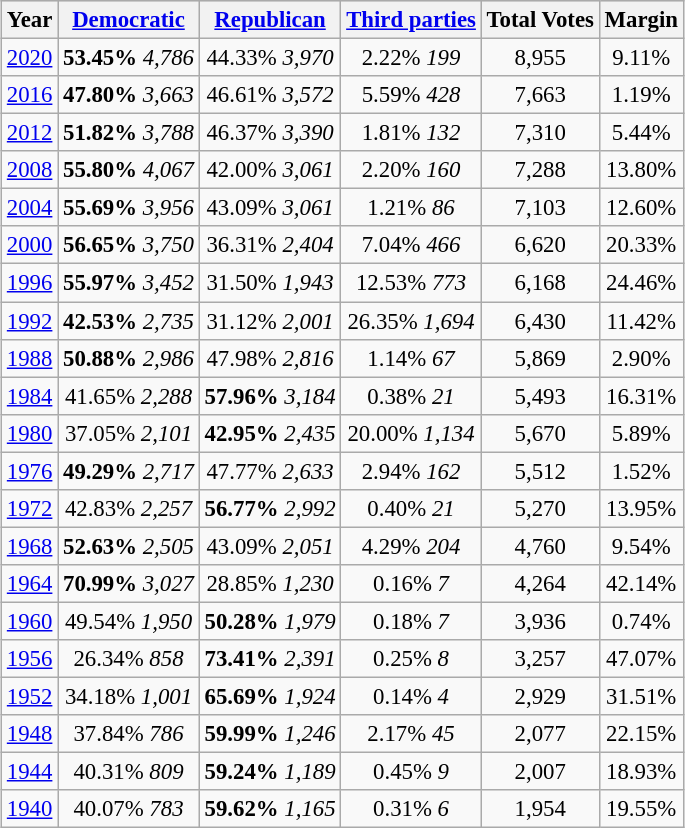<table class="wikitable mw-collapsible" style="float:center; margin:1em; font-size:95%;">
<tr style="background:lightgrey;">
<th>Year</th>
<th><a href='#'>Democratic</a></th>
<th><a href='#'>Republican</a></th>
<th><a href='#'>Third parties</a></th>
<th>Total Votes</th>
<th>Margin</th>
</tr>
<tr>
<td align="center" ><a href='#'>2020</a></td>
<td align="center" ><strong>53.45%</strong> <em>4,786</em></td>
<td align="center" >44.33% <em>3,970</em></td>
<td align="center" >2.22% <em>199</em></td>
<td align="center" >8,955</td>
<td align="center" >9.11%</td>
</tr>
<tr>
<td align="center" ><a href='#'>2016</a></td>
<td align="center" ><strong>47.80%</strong> <em>3,663</em></td>
<td align="center" >46.61% <em>3,572</em></td>
<td align="center" >5.59% <em>428</em></td>
<td align="center" >7,663</td>
<td align="center" >1.19%</td>
</tr>
<tr>
<td align="center" ><a href='#'>2012</a></td>
<td align="center" ><strong>51.82%</strong> <em>3,788</em></td>
<td align="center" >46.37% <em>3,390</em></td>
<td align="center" >1.81% <em>132</em></td>
<td align="center" >7,310</td>
<td align="center" >5.44%</td>
</tr>
<tr>
<td align="center" ><a href='#'>2008</a></td>
<td align="center" ><strong>55.80%</strong> <em>4,067</em></td>
<td align="center" >42.00% <em>3,061</em></td>
<td align="center" >2.20% <em>160</em></td>
<td align="center" >7,288</td>
<td align="center" >13.80%</td>
</tr>
<tr>
<td align="center" ><a href='#'>2004</a></td>
<td align="center" ><strong>55.69%</strong> <em>3,956</em></td>
<td align="center" >43.09% <em>3,061</em></td>
<td align="center" >1.21% <em>86</em></td>
<td align="center" >7,103</td>
<td align="center" >12.60%</td>
</tr>
<tr>
<td align="center" ><a href='#'>2000</a></td>
<td align="center" ><strong>56.65%</strong> <em>3,750</em></td>
<td align="center" >36.31% <em>2,404</em></td>
<td align="center" >7.04% <em>466</em></td>
<td align="center" >6,620</td>
<td align="center" >20.33%</td>
</tr>
<tr>
<td align="center" ><a href='#'>1996</a></td>
<td align="center" ><strong>55.97%</strong> <em>3,452</em></td>
<td align="center" >31.50% <em>1,943</em></td>
<td align="center" >12.53% <em>773</em></td>
<td align="center" >6,168</td>
<td align="center" >24.46%</td>
</tr>
<tr>
<td align="center" ><a href='#'>1992</a></td>
<td align="center" ><strong>42.53%</strong> <em>2,735</em></td>
<td align="center" >31.12% <em>2,001</em></td>
<td align="center" >26.35% <em>1,694</em></td>
<td align="center" >6,430</td>
<td align="center" >11.42%</td>
</tr>
<tr>
<td align="center" ><a href='#'>1988</a></td>
<td align="center" ><strong>50.88%</strong> <em>2,986</em></td>
<td align="center" >47.98% <em>2,816</em></td>
<td align="center" >1.14% <em>67</em></td>
<td align="center" >5,869</td>
<td align="center" >2.90%</td>
</tr>
<tr>
<td align="center" ><a href='#'>1984</a></td>
<td align="center" >41.65% <em>2,288</em></td>
<td align="center" ><strong>57.96%</strong> <em>3,184</em></td>
<td align="center" >0.38% <em>21</em></td>
<td align="center" >5,493</td>
<td align="center" >16.31%</td>
</tr>
<tr>
<td align="center" ><a href='#'>1980</a></td>
<td align="center" >37.05% <em>2,101</em></td>
<td align="center" ><strong>42.95%</strong> <em>2,435</em></td>
<td align="center" >20.00% <em>1,134</em></td>
<td align="center" >5,670</td>
<td align="center" >5.89%</td>
</tr>
<tr>
<td align="center" ><a href='#'>1976</a></td>
<td align="center" ><strong>49.29%</strong> <em>2,717</em></td>
<td align="center" >47.77% <em>2,633</em></td>
<td align="center" >2.94% <em>162</em></td>
<td align="center" >5,512</td>
<td align="center" >1.52%</td>
</tr>
<tr>
<td align="center" ><a href='#'>1972</a></td>
<td align="center" >42.83% <em>2,257</em></td>
<td align="center" ><strong>56.77%</strong> <em>2,992</em></td>
<td align="center" >0.40% <em>21</em></td>
<td align="center" >5,270</td>
<td align="center" >13.95%</td>
</tr>
<tr>
<td align="center" ><a href='#'>1968</a></td>
<td align="center" ><strong>52.63%</strong> <em>2,505</em></td>
<td align="center" >43.09% <em>2,051</em></td>
<td align="center" >4.29% <em>204</em></td>
<td align="center" >4,760</td>
<td align="center" >9.54%</td>
</tr>
<tr>
<td align="center" ><a href='#'>1964</a></td>
<td align="center" ><strong>70.99%</strong> <em>3,027</em></td>
<td align="center" >28.85% <em>1,230</em></td>
<td align="center" >0.16% <em>7</em></td>
<td align="center" >4,264</td>
<td align="center" >42.14%</td>
</tr>
<tr>
<td align="center" ><a href='#'>1960</a></td>
<td align="center" >49.54% <em>1,950</em></td>
<td align="center" ><strong>50.28%</strong> <em>1,979</em></td>
<td align="center" >0.18% <em>7</em></td>
<td align="center" >3,936</td>
<td align="center" >0.74%</td>
</tr>
<tr>
<td align="center" ><a href='#'>1956</a></td>
<td align="center" >26.34% <em>858</em></td>
<td align="center" ><strong>73.41%</strong> <em>2,391</em></td>
<td align="center" >0.25% <em>8</em></td>
<td align="center" >3,257</td>
<td align="center" >47.07%</td>
</tr>
<tr>
<td align="center" ><a href='#'>1952</a></td>
<td align="center" >34.18% <em>1,001</em></td>
<td align="center" ><strong>65.69%</strong> <em>1,924</em></td>
<td align="center" >0.14% <em>4</em></td>
<td align="center" >2,929</td>
<td align="center" >31.51%</td>
</tr>
<tr>
<td align="center" ><a href='#'>1948</a></td>
<td align="center" >37.84% <em>786</em></td>
<td align="center" ><strong>59.99%</strong> <em>1,246</em></td>
<td align="center" >2.17% <em>45</em></td>
<td align="center" >2,077</td>
<td align="center" >22.15%</td>
</tr>
<tr>
<td align="center" ><a href='#'>1944</a></td>
<td align="center" >40.31% <em>809</em></td>
<td align="center" ><strong>59.24%</strong> <em>1,189</em></td>
<td align="center" >0.45% <em>9</em></td>
<td align="center" >2,007</td>
<td align="center" >18.93%</td>
</tr>
<tr>
<td align="center" ><a href='#'>1940</a></td>
<td align="center" >40.07% <em>783</em></td>
<td align="center" ><strong>59.62%</strong> <em>1,165</em></td>
<td align="center" >0.31% <em>6</em></td>
<td align="center" >1,954</td>
<td align="center" >19.55%</td>
</tr>
</table>
